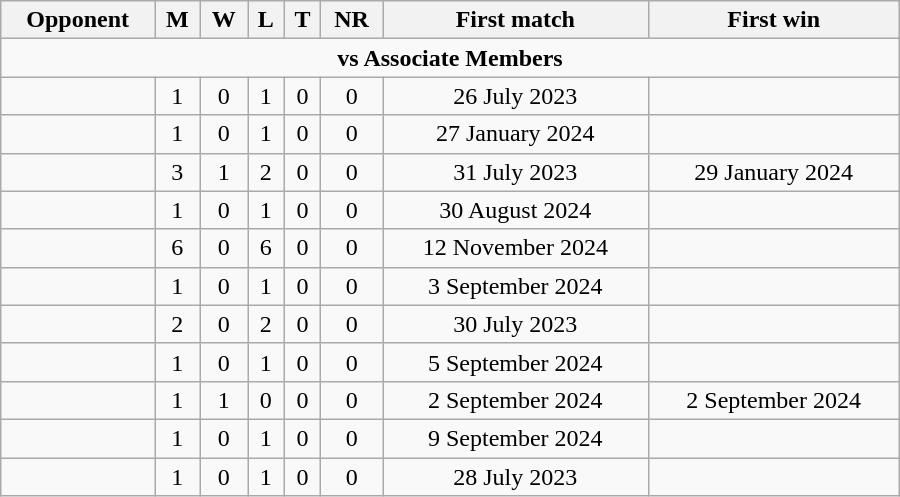<table class="wikitable" style="text-align: center; width: 600px;">
<tr>
<th>Opponent</th>
<th>M</th>
<th>W</th>
<th>L</th>
<th>T</th>
<th>NR</th>
<th>First match</th>
<th>First win</th>
</tr>
<tr>
<td colspan="8" style="text-align:center;"><strong>vs Associate Members</strong></td>
</tr>
<tr>
<td align=left></td>
<td>1</td>
<td>0</td>
<td>1</td>
<td>0</td>
<td>0</td>
<td>26 July 2023</td>
<td></td>
</tr>
<tr>
<td align=left></td>
<td>1</td>
<td>0</td>
<td>1</td>
<td>0</td>
<td>0</td>
<td>27 January 2024</td>
<td></td>
</tr>
<tr>
<td align=left></td>
<td>3</td>
<td>1</td>
<td>2</td>
<td>0</td>
<td>0</td>
<td>31 July 2023</td>
<td>29 January 2024</td>
</tr>
<tr>
<td align=left></td>
<td>1</td>
<td>0</td>
<td>1</td>
<td>0</td>
<td>0</td>
<td>30 August 2024</td>
<td></td>
</tr>
<tr>
<td align=left></td>
<td>6</td>
<td>0</td>
<td>6</td>
<td>0</td>
<td>0</td>
<td>12 November 2024</td>
<td></td>
</tr>
<tr>
<td align=left></td>
<td>1</td>
<td>0</td>
<td>1</td>
<td>0</td>
<td>0</td>
<td>3 September 2024</td>
<td></td>
</tr>
<tr>
<td align=left></td>
<td>2</td>
<td>0</td>
<td>2</td>
<td>0</td>
<td>0</td>
<td>30 July 2023</td>
<td></td>
</tr>
<tr>
<td align=left></td>
<td>1</td>
<td>0</td>
<td>1</td>
<td>0</td>
<td>0</td>
<td>5 September 2024</td>
<td></td>
</tr>
<tr>
<td align=left></td>
<td>1</td>
<td>1</td>
<td>0</td>
<td>0</td>
<td>0</td>
<td>2 September 2024</td>
<td>2 September 2024</td>
</tr>
<tr>
<td align=left></td>
<td>1</td>
<td>0</td>
<td>1</td>
<td>0</td>
<td>0</td>
<td>9 September 2024</td>
<td></td>
</tr>
<tr>
<td align=left></td>
<td>1</td>
<td>0</td>
<td>1</td>
<td>0</td>
<td>0</td>
<td>28 July 2023</td>
<td></td>
</tr>
</table>
